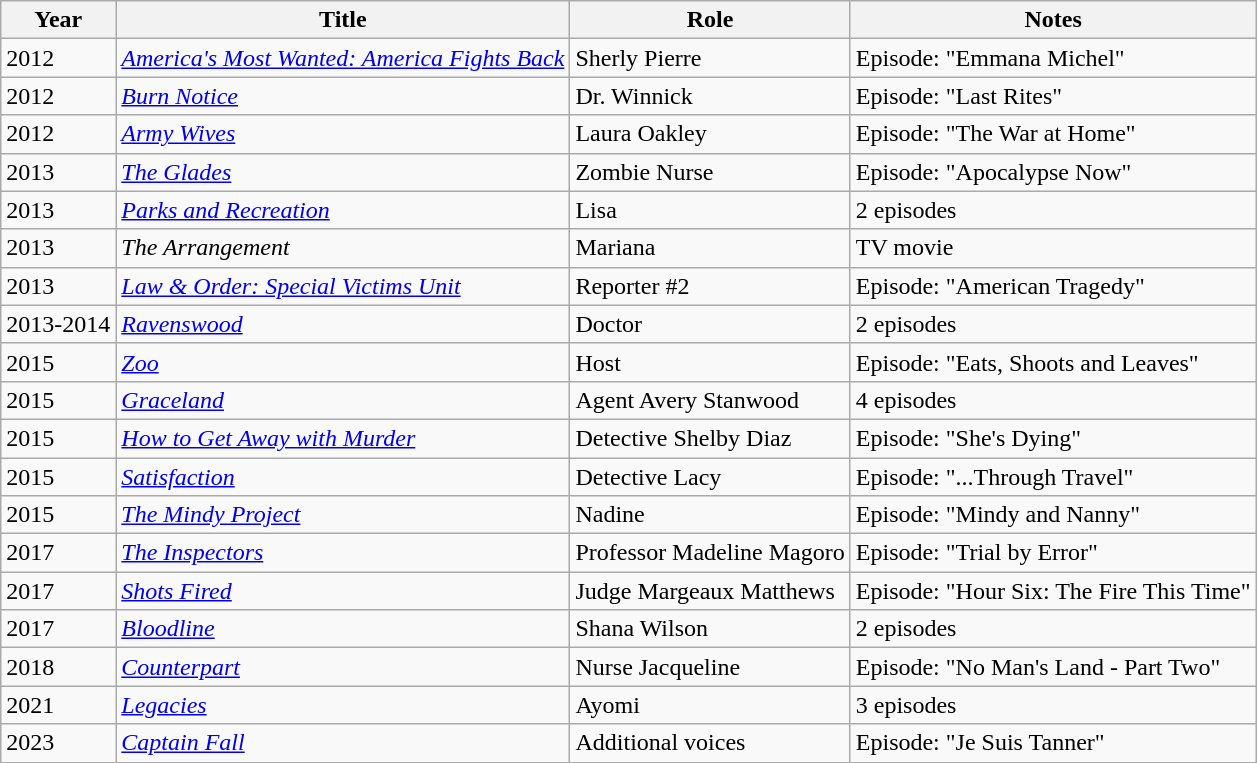<table class="wikitable sortable">
<tr>
<th>Year</th>
<th>Title</th>
<th>Role</th>
<th>Notes</th>
</tr>
<tr>
<td>2012</td>
<td><em><a href='#'>America's Most Wanted: America Fights Back</a></em></td>
<td>Sherly Pierre</td>
<td>Episode: "Emmana Michel"</td>
</tr>
<tr>
<td>2012</td>
<td><em><a href='#'>Burn Notice</a></em></td>
<td>Dr. Winnick</td>
<td>Episode: "Last Rites"</td>
</tr>
<tr>
<td>2012</td>
<td><em><a href='#'>Army Wives</a></em></td>
<td>Laura Oakley</td>
<td>Episode: "The War at Home"</td>
</tr>
<tr>
<td>2013</td>
<td><em><a href='#'>The Glades</a></em></td>
<td>Zombie Nurse</td>
<td>Episode: "Apocalypse Now"</td>
</tr>
<tr>
<td>2013</td>
<td><em><a href='#'>Parks and Recreation</a></em></td>
<td>Lisa</td>
<td>2 episodes</td>
</tr>
<tr>
<td>2013</td>
<td><em>The Arrangement</em></td>
<td>Mariana</td>
<td>TV movie</td>
</tr>
<tr>
<td>2013</td>
<td><em><a href='#'>Law & Order: Special Victims Unit</a></em></td>
<td>Reporter #2</td>
<td>Episode: "American Tragedy"</td>
</tr>
<tr>
<td>2013-2014</td>
<td><em><a href='#'>Ravenswood</a></em></td>
<td>Doctor</td>
<td>2 episodes</td>
</tr>
<tr>
<td>2015</td>
<td><em><a href='#'>Zoo</a></em></td>
<td>Host</td>
<td>Episode: "Eats, Shoots and Leaves"</td>
</tr>
<tr>
<td>2015</td>
<td><em><a href='#'>Graceland</a></em></td>
<td>Agent Avery Stanwood</td>
<td>4 episodes</td>
</tr>
<tr>
<td>2015</td>
<td><em><a href='#'>How to Get Away with Murder</a></em></td>
<td>Detective Shelby Diaz</td>
<td>Episode: "She's Dying"</td>
</tr>
<tr>
<td>2015</td>
<td><em><a href='#'>Satisfaction</a></em></td>
<td>Detective Lacy</td>
<td>Episode: "...Through Travel"</td>
</tr>
<tr>
<td>2015</td>
<td><em><a href='#'>The Mindy Project</a></em></td>
<td>Nadine</td>
<td>Episode: "Mindy and Nanny"</td>
</tr>
<tr>
<td>2017</td>
<td><em><a href='#'>The Inspectors</a></em></td>
<td>Professor Madeline Magoro</td>
<td>Episode: "Trial by Error"</td>
</tr>
<tr>
<td>2017</td>
<td><em><a href='#'>Shots Fired</a></em></td>
<td>Judge Margeaux Matthews</td>
<td>Episode: "Hour Six: The Fire This Time"</td>
</tr>
<tr>
<td>2017</td>
<td><em><a href='#'>Bloodline</a></em></td>
<td>Shana Wilson</td>
<td>2 episodes</td>
</tr>
<tr>
<td>2018</td>
<td><em><a href='#'>Counterpart</a></em></td>
<td>Nurse Jacqueline</td>
<td>Episode: "No Man's Land - Part Two"</td>
</tr>
<tr>
<td>2021</td>
<td><em><a href='#'>Legacies</a></em></td>
<td>Ayomi</td>
<td>3 episodes</td>
</tr>
<tr>
<td>2023</td>
<td><em><a href='#'>Captain Fall</a></em></td>
<td>Additional voices</td>
<td>Episode: "Je Suis Tanner"</td>
</tr>
</table>
